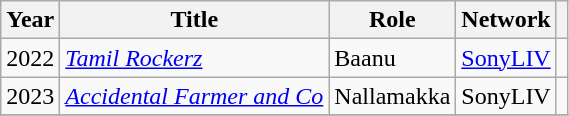<table class="wikitable sortable">
<tr>
<th scope="col">Year</th>
<th scope="col">Title</th>
<th scope="col" class="unsortable">Role</th>
<th scope="col">Network</th>
<th scope="col" class="unsortable"></th>
</tr>
<tr>
<td>2022</td>
<td><em><a href='#'>Tamil Rockerz</a></em></td>
<td>Baanu</td>
<td><a href='#'>SonyLIV</a></td>
<td></td>
</tr>
<tr>
<td>2023</td>
<td><em><a href='#'>Accidental Farmer and Co</a></em></td>
<td>Nallamakka</td>
<td>SonyLIV</td>
<td></td>
</tr>
<tr>
</tr>
</table>
